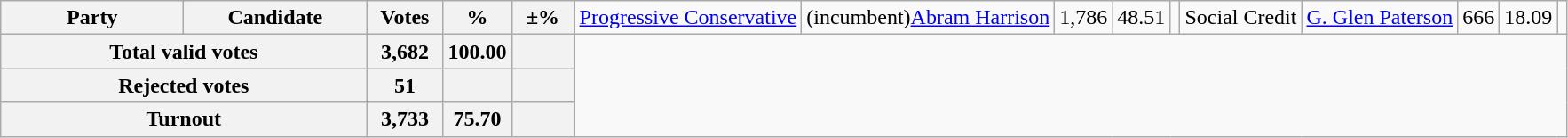<table class="wikitable">
<tr>
<th colspan=2 style="width: 130px">Party</th>
<th style="width: 130px">Candidate</th>
<th style="width: 50px">Votes</th>
<th style="width: 40px">%</th>
<th style="width: 40px">±%<br></th>
<td><a href='#'>Progressive Conservative</a></td>
<td>(incumbent)<a href='#'>Abram Harrison</a></td>
<td align="right">1,786</td>
<td align="right">48.51</td>
<td align="right"><br>
</td>
<td>Social Credit</td>
<td><a href='#'>G. Glen Paterson</a></td>
<td align="right">666</td>
<td align="right">18.09</td>
<td align="right"></td>
</tr>
<tr bgcolor="white">
<th align="right" colspan=3>Total valid votes</th>
<th align="right">3,682</th>
<th align="right">100.00</th>
<th align="right"></th>
</tr>
<tr bgcolor="white">
<th align="right" colspan=3>Rejected votes</th>
<th align="right">51</th>
<th align="right"></th>
<th align="right"></th>
</tr>
<tr bgcolor="white">
<th align="right" colspan=3>Turnout</th>
<th align="right">3,733</th>
<th align="right">75.70</th>
<th align="right"></th>
</tr>
</table>
